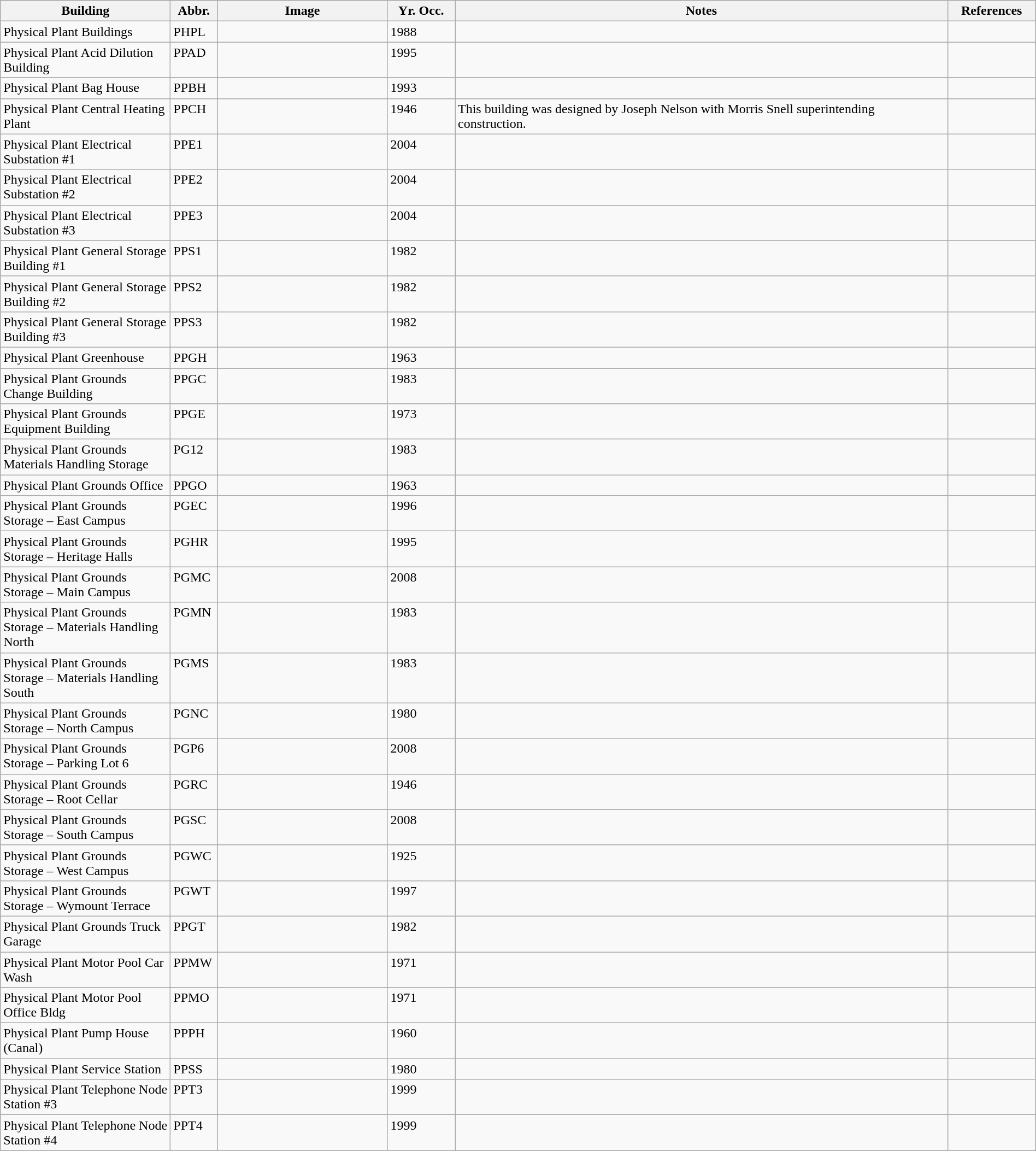<table class="wikitable sortable" style="width:100%;">
<tr>
<th style="width:200px;">Building</th>
<th width="50">Abbr.</th>
<th style="width:200px;" class="unsortable">Image</th>
<th width="75">Yr. Occ.</th>
<th class="unsortable">Notes</th>
<th style="width:100px;" class="unsortable">References</th>
</tr>
<tr valign="top">
<td>Physical Plant Buildings</td>
<td>PHPL</td>
<td></td>
<td>1988</td>
<td></td>
<td></td>
</tr>
<tr valign="top">
<td>Physical Plant Acid Dilution Building</td>
<td>PPAD</td>
<td></td>
<td>1995</td>
<td></td>
<td></td>
</tr>
<tr valign="top">
<td>Physical Plant Bag House</td>
<td>PPBH</td>
<td></td>
<td>1993</td>
<td></td>
<td></td>
</tr>
<tr valign="top">
<td>Physical Plant Central Heating Plant</td>
<td>PPCH</td>
<td></td>
<td>1946</td>
<td>This building was designed by Joseph Nelson with Morris Snell superintending construction.</td>
<td></td>
</tr>
<tr valign="top">
<td>Physical Plant Electrical Substation #1</td>
<td>PPE1</td>
<td></td>
<td>2004</td>
<td></td>
<td></td>
</tr>
<tr valign="top">
<td>Physical Plant Electrical Substation #2</td>
<td>PPE2</td>
<td></td>
<td>2004</td>
<td></td>
<td></td>
</tr>
<tr valign="top">
<td>Physical Plant Electrical Substation #3</td>
<td>PPE3</td>
<td></td>
<td>2004</td>
<td></td>
<td></td>
</tr>
<tr valign="top">
<td>Physical Plant General Storage Building #1</td>
<td>PPS1</td>
<td></td>
<td>1982</td>
<td></td>
<td></td>
</tr>
<tr valign="top">
<td>Physical Plant General Storage Building #2</td>
<td>PPS2</td>
<td></td>
<td>1982</td>
<td></td>
<td></td>
</tr>
<tr valign="top">
<td>Physical Plant General Storage Building #3</td>
<td>PPS3</td>
<td></td>
<td>1982</td>
<td></td>
<td></td>
</tr>
<tr valign="top">
<td>Physical Plant Greenhouse</td>
<td>PPGH</td>
<td></td>
<td>1963</td>
<td></td>
<td></td>
</tr>
<tr valign="top">
<td>Physical Plant Grounds Change Building</td>
<td>PPGC</td>
<td></td>
<td>1983</td>
<td></td>
<td></td>
</tr>
<tr valign="top">
<td>Physical Plant Grounds Equipment Building</td>
<td>PPGE</td>
<td></td>
<td>1973</td>
<td></td>
<td></td>
</tr>
<tr valign="top">
<td>Physical Plant Grounds Materials Handling Storage</td>
<td>PG12</td>
<td></td>
<td>1983</td>
<td></td>
<td></td>
</tr>
<tr valign="top">
<td>Physical Plant Grounds Office</td>
<td>PPGO</td>
<td></td>
<td>1963</td>
<td></td>
<td></td>
</tr>
<tr valign="top">
<td>Physical Plant Grounds Storage – East Campus</td>
<td>PGEC</td>
<td></td>
<td>1996</td>
<td></td>
<td></td>
</tr>
<tr valign="top">
<td>Physical Plant Grounds Storage – Heritage Halls</td>
<td>PGHR</td>
<td></td>
<td>1995</td>
<td></td>
<td></td>
</tr>
<tr valign="top">
<td>Physical Plant Grounds Storage – Main Campus</td>
<td>PGMC</td>
<td></td>
<td>2008</td>
<td></td>
<td></td>
</tr>
<tr valign="top">
<td>Physical Plant Grounds Storage – Materials Handling North</td>
<td>PGMN</td>
<td></td>
<td>1983</td>
<td></td>
<td></td>
</tr>
<tr valign="top">
<td>Physical Plant Grounds Storage – Materials Handling South</td>
<td>PGMS</td>
<td></td>
<td>1983</td>
<td></td>
<td></td>
</tr>
<tr valign="top">
<td>Physical Plant Grounds Storage – North Campus</td>
<td>PGNC</td>
<td></td>
<td>1980</td>
<td></td>
<td></td>
</tr>
<tr valign="top">
<td>Physical Plant Grounds Storage – Parking Lot 6</td>
<td>PGP6</td>
<td></td>
<td>2008</td>
<td></td>
<td></td>
</tr>
<tr valign="top">
<td>Physical Plant Grounds Storage – Root Cellar</td>
<td>PGRC</td>
<td></td>
<td>1946</td>
<td></td>
<td></td>
</tr>
<tr valign="top">
<td>Physical Plant Grounds Storage – South Campus</td>
<td>PGSC</td>
<td></td>
<td>2008</td>
<td></td>
<td></td>
</tr>
<tr valign="top">
<td>Physical Plant Grounds Storage – West Campus</td>
<td>PGWC</td>
<td></td>
<td>1925</td>
<td></td>
<td></td>
</tr>
<tr valign="top">
<td>Physical Plant Grounds Storage – Wymount Terrace</td>
<td>PGWT</td>
<td></td>
<td>1997</td>
<td></td>
<td></td>
</tr>
<tr valign="top">
<td>Physical Plant Grounds Truck Garage</td>
<td>PPGT</td>
<td></td>
<td>1982</td>
<td></td>
<td></td>
</tr>
<tr valign="top">
<td>Physical Plant Motor Pool Car Wash</td>
<td>PPMW</td>
<td></td>
<td>1971</td>
<td></td>
<td></td>
</tr>
<tr valign="top">
<td>Physical Plant Motor Pool Office Bldg</td>
<td>PPMO</td>
<td></td>
<td>1971</td>
<td></td>
<td></td>
</tr>
<tr valign="top">
<td>Physical Plant Pump House (Canal)</td>
<td>PPPH</td>
<td></td>
<td>1960</td>
<td></td>
<td></td>
</tr>
<tr valign="top">
<td>Physical Plant Service Station</td>
<td>PPSS</td>
<td></td>
<td>1980</td>
<td></td>
<td></td>
</tr>
<tr valign="top">
<td>Physical Plant Telephone Node Station #3</td>
<td>PPT3</td>
<td></td>
<td>1999</td>
<td></td>
<td></td>
</tr>
<tr valign="top">
<td>Physical Plant Telephone Node Station #4</td>
<td>PPT4</td>
<td></td>
<td>1999</td>
<td></td>
<td></td>
</tr>
</table>
